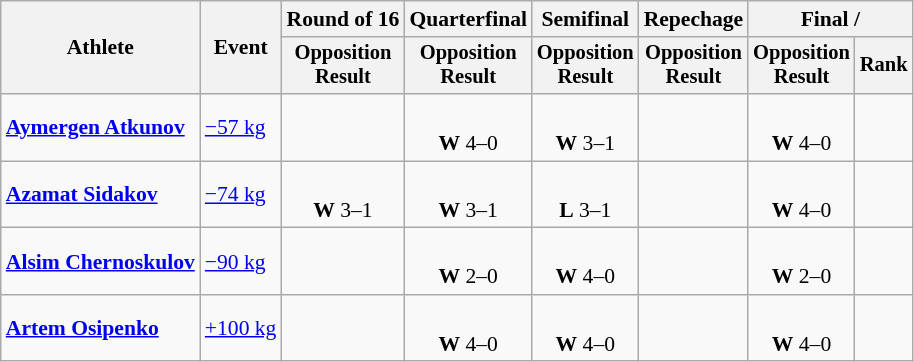<table class="wikitable" style="text-align:center; font-size:90%">
<tr>
<th rowspan=2>Athlete</th>
<th rowspan=2>Event</th>
<th>Round of 16</th>
<th>Quarterfinal</th>
<th>Semifinal</th>
<th>Repechage</th>
<th colspan=2>Final / </th>
</tr>
<tr style="font-size: 95%">
<th>Opposition<br>Result</th>
<th>Opposition<br>Result</th>
<th>Opposition<br>Result</th>
<th>Opposition<br>Result</th>
<th>Opposition<br>Result</th>
<th>Rank</th>
</tr>
<tr>
<td align=left><strong><a href='#'>Aymergen Atkunov</a></strong></td>
<td align=left><a href='#'>−57 kg</a></td>
<td></td>
<td><br><strong>W</strong> 4–0 <sup></sup></td>
<td><br><strong>W</strong> 3–1 <sup></sup></td>
<td></td>
<td><br><strong>W</strong> 4–0 <sup></sup></td>
<td></td>
</tr>
<tr>
<td align=left><strong><a href='#'>Azamat Sidakov</a></strong></td>
<td align=left><a href='#'>−74 kg</a></td>
<td><br><strong>W</strong> 3–1 <sup></sup></td>
<td><br><strong>W</strong> 3–1 <sup></sup></td>
<td><br><strong>L</strong> 3–1 <sup></sup></td>
<td></td>
<td><br><strong>W</strong> 4–0 <sup></sup></td>
<td></td>
</tr>
<tr>
<td align=left><strong><a href='#'>Alsim Chernoskulov</a></strong></td>
<td align=left><a href='#'>−90 kg</a></td>
<td></td>
<td><br><strong>W</strong> 2–0 <sup></sup></td>
<td><br><strong>W</strong> 4–0 <sup></sup></td>
<td></td>
<td><br><strong>W</strong> 2–0 <sup></sup></td>
<td></td>
</tr>
<tr>
<td align=left><strong><a href='#'>Artem Osipenko</a></strong></td>
<td align=left><a href='#'>+100 kg</a></td>
<td></td>
<td><br><strong>W</strong> 4–0 <sup></sup></td>
<td><br><strong>W</strong> 4–0 <sup></sup></td>
<td></td>
<td><br><strong>W</strong> 4–0 <sup></sup></td>
<td></td>
</tr>
</table>
